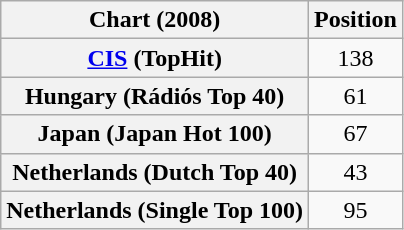<table class="wikitable sortable plainrowheaders" style="text-align:center">
<tr>
<th>Chart (2008)</th>
<th>Position</th>
</tr>
<tr>
<th scope="row"><a href='#'>CIS</a> (TopHit)</th>
<td>138</td>
</tr>
<tr>
<th scope="row">Hungary (Rádiós Top 40)</th>
<td>61</td>
</tr>
<tr>
<th scope="row">Japan (Japan Hot 100)</th>
<td>67</td>
</tr>
<tr>
<th scope="row">Netherlands (Dutch Top 40)</th>
<td>43</td>
</tr>
<tr>
<th scope="row">Netherlands (Single Top 100)</th>
<td>95</td>
</tr>
</table>
